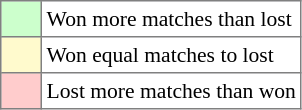<table bgcolor="#f7f8ff" cellpadding="3" cellspacing="0" border="1" style="font-size: 90%; border: gray solid 1px; border-collapse: collapse;text-align:center;">
<tr>
<td width="20" style="background: #CCFFCC;"></td>
<td bgcolor="#ffffff" align="left">Won more matches than lost</td>
</tr>
<tr>
<td width="20" style="background: LemonChiffon;"></td>
<td bgcolor="#ffffff" align="left">Won equal matches to lost</td>
</tr>
<tr>
<td width="20" style="background: #FFCCCC;"></td>
<td bgcolor="#ffffff" align="left">Lost more matches than won</td>
</tr>
</table>
